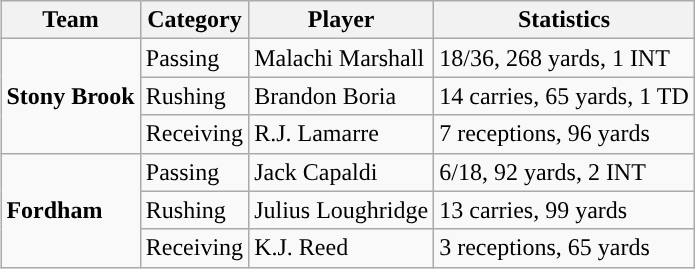<table class="wikitable" style="float: right;">
<tr>
<th>Team</th>
<th>Category</th>
<th>Player</th>
<th>Statistics</th>
</tr>
<tr>
<td rowspan=3><strong>Stony Brook</strong></td>
<td>Passing</td>
<td>Malachi Marshall</td>
<td>18/36, 268 yards, 1 INT</td>
</tr>
<tr>
<td>Rushing</td>
<td>Brandon Boria</td>
<td>14 carries, 65 yards, 1 TD</td>
</tr>
<tr>
<td>Receiving</td>
<td>R.J. Lamarre</td>
<td>7 receptions, 96 yards</td>
</tr>
<tr>
<td rowspan=3><strong>Fordham</strong></td>
<td>Passing</td>
<td>Jack Capaldi</td>
<td>6/18, 92 yards, 2 INT</td>
</tr>
<tr>
<td>Rushing</td>
<td>Julius Loughridge</td>
<td>13 carries, 99 yards</td>
</tr>
<tr>
<td>Receiving</td>
<td>K.J. Reed</td>
<td>3 receptions, 65 yards</td>
</tr>
</table>
